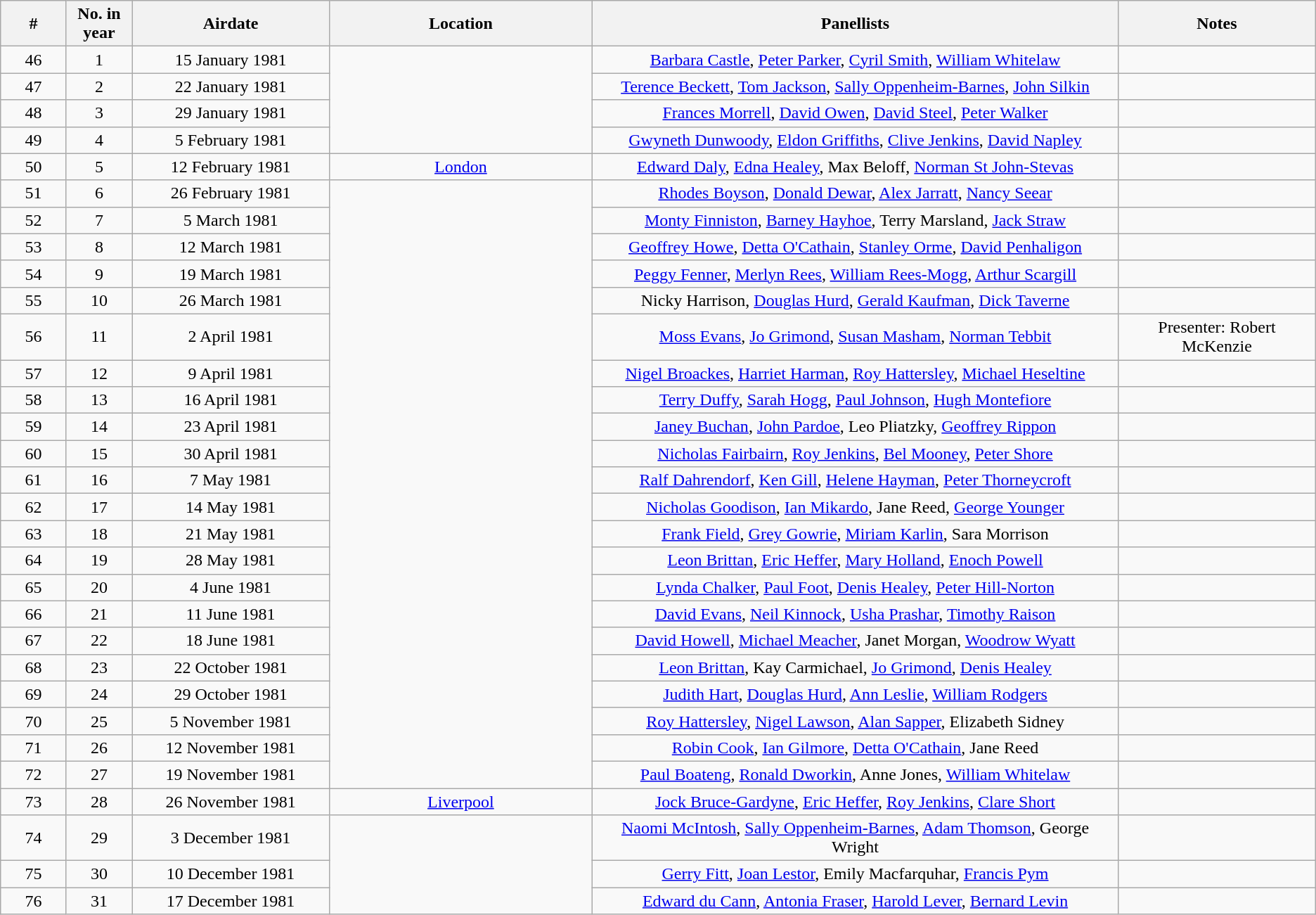<table class="wikitable" style="text-align:center;">
<tr>
<th style="width:5%;">#</th>
<th style="width:5%;">No. in year</th>
<th style="width:15%;">Airdate</th>
<th style="width:20%;">Location</th>
<th style="width:40%;">Panellists</th>
<th style="width:40%;">Notes</th>
</tr>
<tr>
<td>46</td>
<td>1</td>
<td>15 January 1981</td>
<td rowspan=4></td>
<td><a href='#'>Barbara Castle</a>, <a href='#'>Peter Parker</a>, <a href='#'>Cyril Smith</a>, <a href='#'>William Whitelaw</a></td>
<td></td>
</tr>
<tr>
<td>47</td>
<td>2</td>
<td>22 January 1981</td>
<td><a href='#'>Terence Beckett</a>, <a href='#'>Tom Jackson</a>, <a href='#'>Sally Oppenheim-Barnes</a>, <a href='#'>John Silkin</a></td>
<td></td>
</tr>
<tr>
<td>48</td>
<td>3</td>
<td>29 January 1981</td>
<td><a href='#'>Frances Morrell</a>, <a href='#'>David Owen</a>, <a href='#'>David Steel</a>, <a href='#'>Peter Walker</a></td>
<td></td>
</tr>
<tr>
<td>49</td>
<td>4</td>
<td>5 February 1981</td>
<td><a href='#'>Gwyneth Dunwoody</a>, <a href='#'>Eldon Griffiths</a>, <a href='#'>Clive Jenkins</a>, <a href='#'>David Napley</a></td>
<td></td>
</tr>
<tr>
<td>50</td>
<td>5</td>
<td>12 February 1981</td>
<td><a href='#'>London</a></td>
<td><a href='#'>Edward Daly</a>, <a href='#'>Edna Healey</a>, Max Beloff, <a href='#'>Norman St John-Stevas</a></td>
<td></td>
</tr>
<tr>
<td>51</td>
<td>6</td>
<td>26 February 1981</td>
<td rowspan=22></td>
<td><a href='#'>Rhodes Boyson</a>, <a href='#'>Donald Dewar</a>, <a href='#'>Alex Jarratt</a>, <a href='#'>Nancy Seear</a></td>
<td></td>
</tr>
<tr>
<td>52</td>
<td>7</td>
<td>5 March 1981</td>
<td><a href='#'>Monty Finniston</a>, <a href='#'>Barney Hayhoe</a>, Terry Marsland, <a href='#'>Jack Straw</a></td>
<td></td>
</tr>
<tr>
<td>53</td>
<td>8</td>
<td>12 March 1981</td>
<td><a href='#'>Geoffrey Howe</a>, <a href='#'>Detta O'Cathain</a>, <a href='#'>Stanley Orme</a>, <a href='#'>David Penhaligon</a></td>
<td></td>
</tr>
<tr>
<td>54</td>
<td>9</td>
<td>19 March 1981</td>
<td><a href='#'>Peggy Fenner</a>, <a href='#'>Merlyn Rees</a>, <a href='#'>William Rees-Mogg</a>, <a href='#'>Arthur Scargill</a></td>
<td></td>
</tr>
<tr>
<td>55</td>
<td>10</td>
<td>26 March 1981</td>
<td>Nicky Harrison, <a href='#'>Douglas Hurd</a>, <a href='#'>Gerald Kaufman</a>, <a href='#'>Dick Taverne</a></td>
<td></td>
</tr>
<tr>
<td>56</td>
<td>11</td>
<td>2 April 1981</td>
<td><a href='#'>Moss Evans</a>, <a href='#'>Jo Grimond</a>, <a href='#'>Susan Masham</a>, <a href='#'>Norman Tebbit</a></td>
<td>Presenter: Robert McKenzie</td>
</tr>
<tr>
<td>57</td>
<td>12</td>
<td>9 April 1981</td>
<td><a href='#'>Nigel Broackes</a>, <a href='#'>Harriet Harman</a>, <a href='#'>Roy Hattersley</a>, <a href='#'>Michael Heseltine</a></td>
<td></td>
</tr>
<tr>
<td>58</td>
<td>13</td>
<td>16 April 1981</td>
<td><a href='#'>Terry Duffy</a>, <a href='#'>Sarah Hogg</a>, <a href='#'>Paul Johnson</a>, <a href='#'>Hugh Montefiore</a></td>
<td></td>
</tr>
<tr>
<td>59</td>
<td>14</td>
<td>23 April 1981</td>
<td><a href='#'>Janey Buchan</a>, <a href='#'>John Pardoe</a>, Leo Pliatzky, <a href='#'>Geoffrey Rippon</a></td>
<td></td>
</tr>
<tr>
<td>60</td>
<td>15</td>
<td>30 April 1981</td>
<td><a href='#'>Nicholas Fairbairn</a>, <a href='#'>Roy Jenkins</a>, <a href='#'>Bel Mooney</a>, <a href='#'>Peter Shore</a></td>
<td></td>
</tr>
<tr>
<td>61</td>
<td>16</td>
<td>7 May 1981</td>
<td><a href='#'>Ralf Dahrendorf</a>, <a href='#'>Ken Gill</a>, <a href='#'>Helene Hayman</a>, <a href='#'>Peter Thorneycroft</a></td>
<td></td>
</tr>
<tr>
<td>62</td>
<td>17</td>
<td>14 May 1981</td>
<td><a href='#'>Nicholas Goodison</a>, <a href='#'>Ian Mikardo</a>, Jane Reed, <a href='#'>George Younger</a></td>
<td></td>
</tr>
<tr>
<td>63</td>
<td>18</td>
<td>21 May 1981</td>
<td><a href='#'>Frank Field</a>, <a href='#'>Grey Gowrie</a>, <a href='#'>Miriam Karlin</a>, Sara Morrison</td>
<td></td>
</tr>
<tr>
<td>64</td>
<td>19</td>
<td>28 May 1981</td>
<td><a href='#'>Leon Brittan</a>, <a href='#'>Eric Heffer</a>, <a href='#'>Mary Holland</a>, <a href='#'>Enoch Powell</a></td>
<td></td>
</tr>
<tr>
<td>65</td>
<td>20</td>
<td>4 June 1981</td>
<td><a href='#'>Lynda Chalker</a>, <a href='#'>Paul Foot</a>, <a href='#'>Denis Healey</a>, <a href='#'>Peter Hill-Norton</a></td>
<td></td>
</tr>
<tr>
<td>66</td>
<td>21</td>
<td>11 June 1981</td>
<td><a href='#'>David Evans</a>, <a href='#'>Neil Kinnock</a>, <a href='#'>Usha Prashar</a>, <a href='#'>Timothy Raison</a></td>
<td></td>
</tr>
<tr>
<td>67</td>
<td>22</td>
<td>18 June 1981</td>
<td><a href='#'>David Howell</a>, <a href='#'>Michael Meacher</a>, Janet Morgan, <a href='#'>Woodrow Wyatt</a></td>
<td></td>
</tr>
<tr>
<td>68</td>
<td>23</td>
<td>22 October 1981</td>
<td><a href='#'>Leon Brittan</a>, Kay Carmichael, <a href='#'>Jo Grimond</a>, <a href='#'>Denis Healey</a></td>
<td></td>
</tr>
<tr>
<td>69</td>
<td>24</td>
<td>29 October 1981</td>
<td><a href='#'>Judith Hart</a>, <a href='#'>Douglas Hurd</a>, <a href='#'>Ann Leslie</a>, <a href='#'>William Rodgers</a></td>
<td></td>
</tr>
<tr>
<td>70</td>
<td>25</td>
<td>5 November 1981</td>
<td><a href='#'>Roy Hattersley</a>, <a href='#'>Nigel Lawson</a>, <a href='#'>Alan Sapper</a>, Elizabeth Sidney</td>
<td></td>
</tr>
<tr>
<td>71</td>
<td>26</td>
<td>12 November 1981</td>
<td><a href='#'>Robin Cook</a>, <a href='#'>Ian Gilmore</a>, <a href='#'>Detta O'Cathain</a>, Jane Reed</td>
<td></td>
</tr>
<tr>
<td>72</td>
<td>27</td>
<td>19 November 1981</td>
<td><a href='#'>Paul Boateng</a>, <a href='#'>Ronald Dworkin</a>, Anne Jones, <a href='#'>William Whitelaw</a></td>
<td></td>
</tr>
<tr>
<td>73</td>
<td>28</td>
<td>26 November 1981</td>
<td><a href='#'>Liverpool</a></td>
<td><a href='#'>Jock Bruce-Gardyne</a>, <a href='#'>Eric Heffer</a>, <a href='#'>Roy Jenkins</a>, <a href='#'>Clare Short</a></td>
<td></td>
</tr>
<tr>
<td>74</td>
<td>29</td>
<td>3 December 1981</td>
<td rowspan=3></td>
<td><a href='#'>Naomi McIntosh</a>, <a href='#'>Sally Oppenheim-Barnes</a>, <a href='#'>Adam Thomson</a>, George Wright</td>
<td></td>
</tr>
<tr>
<td>75</td>
<td>30</td>
<td>10 December 1981</td>
<td><a href='#'>Gerry Fitt</a>, <a href='#'>Joan Lestor</a>, Emily Macfarquhar, <a href='#'>Francis Pym</a></td>
<td></td>
</tr>
<tr>
<td>76</td>
<td>31</td>
<td>17 December 1981</td>
<td><a href='#'>Edward du Cann</a>, <a href='#'>Antonia Fraser</a>, <a href='#'>Harold Lever</a>, <a href='#'>Bernard Levin</a></td>
<td></td>
</tr>
</table>
